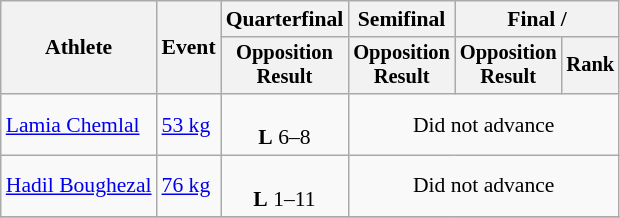<table class="wikitable" style="font-size:90%">
<tr>
<th rowspan="2">Athlete</th>
<th rowspan="2">Event</th>
<th>Quarterfinal</th>
<th>Semifinal</th>
<th colspan=2>Final / </th>
</tr>
<tr style="font-size: 95%">
<th>Opposition<br>Result</th>
<th>Opposition<br>Result</th>
<th>Opposition<br>Result</th>
<th>Rank</th>
</tr>
<tr align=center>
<td align=left><a href='#'>Lamia Chemlal</a></td>
<td align=left><a href='#'>53 kg</a></td>
<td><br><strong>L</strong> 6–8</td>
<td colspan=3>Did not advance</td>
</tr>
<tr align=center>
<td align=left><a href='#'>Hadil Boughezal</a></td>
<td align=left><a href='#'>76 kg</a></td>
<td><br><strong>L</strong> 1–11</td>
<td colspan=3>Did not advance</td>
</tr>
<tr>
</tr>
</table>
